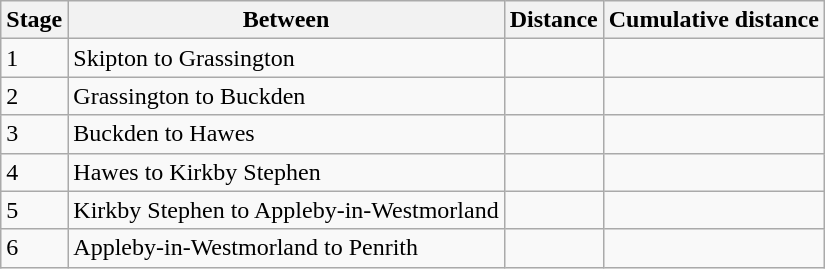<table class="wikitable">
<tr>
<th>Stage</th>
<th>Between</th>
<th>Distance</th>
<th>Cumulative distance</th>
</tr>
<tr>
<td>1</td>
<td>Skipton to Grassington</td>
<td></td>
<td></td>
</tr>
<tr>
<td>2</td>
<td>Grassington to Buckden</td>
<td></td>
<td></td>
</tr>
<tr>
<td>3</td>
<td>Buckden to Hawes</td>
<td></td>
<td></td>
</tr>
<tr>
<td>4</td>
<td>Hawes to Kirkby Stephen</td>
<td></td>
<td></td>
</tr>
<tr>
<td>5</td>
<td>Kirkby Stephen to Appleby-in-Westmorland</td>
<td></td>
<td></td>
</tr>
<tr>
<td>6</td>
<td>Appleby-in-Westmorland to Penrith</td>
<td></td>
<td></td>
</tr>
</table>
